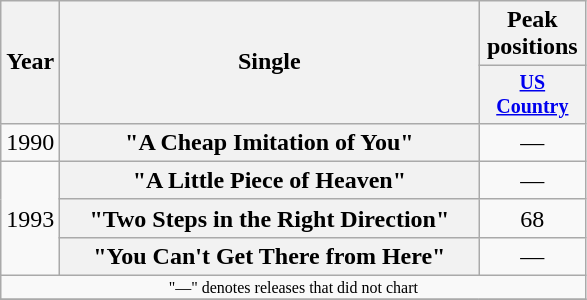<table class="wikitable plainrowheaders" style="text-align:center;">
<tr>
<th rowspan="2">Year</th>
<th rowspan="2" style="width:17em;">Single</th>
<th>Peak positions</th>
</tr>
<tr style="font-size:smaller;">
<th width="65"><a href='#'>US Country</a><br></th>
</tr>
<tr>
<td>1990</td>
<th scope="row">"A Cheap Imitation of You"</th>
<td>—</td>
</tr>
<tr>
<td rowspan="3">1993</td>
<th scope="row">"A Little Piece of Heaven"</th>
<td>—</td>
</tr>
<tr>
<th scope="row">"Two Steps in the Right Direction"</th>
<td>68</td>
</tr>
<tr>
<th scope="row">"You Can't Get There from Here"</th>
<td>—</td>
</tr>
<tr>
<td colspan="3" style="font-size:8pt">"—" denotes releases that did not chart</td>
</tr>
<tr>
</tr>
</table>
